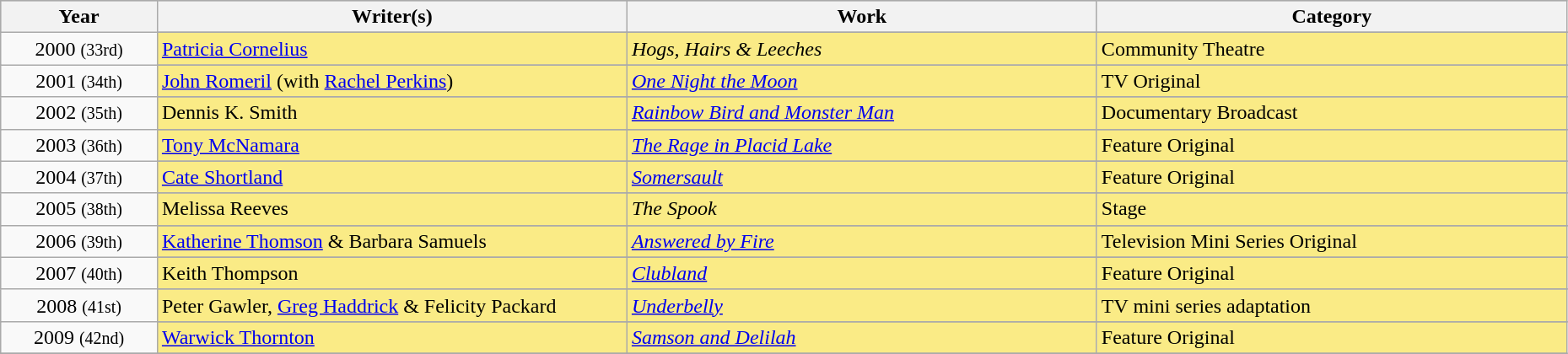<table class="wikitable" style="width:98%;">
<tr style="background:#bebebe;">
<th style="width:10%;">Year</th>
<th style="width:30%;">Writer(s)</th>
<th style="width:30%;">Work</th>
<th style="width:30%;">Category</th>
</tr>
<tr>
<td rowspan=2 style="text-align:center">2000 <small>(33rd)</small></td>
</tr>
<tr style="background:#FAEB86"|>
<td><a href='#'>Patricia Cornelius</a></td>
<td><em>Hogs, Hairs & Leeches</em></td>
<td>Community Theatre</td>
</tr>
<tr>
<td rowspan=2 style="text-align:center">2001 <small>(34th)</small></td>
</tr>
<tr style="background:#FAEB86"|>
<td><a href='#'>John Romeril</a> (with <a href='#'>Rachel Perkins</a>)</td>
<td><em><a href='#'>One Night the Moon</a></em></td>
<td>TV Original</td>
</tr>
<tr>
<td rowspan=2 style="text-align:center">2002 <small>(35th)</small></td>
</tr>
<tr style="background:#FAEB86"|>
<td>Dennis K. Smith</td>
<td><em><a href='#'>Rainbow Bird and Monster Man</a></em></td>
<td>Documentary Broadcast</td>
</tr>
<tr>
<td rowspan=2 style="text-align:center">2003 <small>(36th)</small></td>
</tr>
<tr style="background:#FAEB86"|>
<td><a href='#'>Tony McNamara</a></td>
<td><em><a href='#'>The Rage in Placid Lake</a></em></td>
<td>Feature Original</td>
</tr>
<tr>
<td rowspan=2 style="text-align:center">2004 <small>(37th)</small></td>
</tr>
<tr style="background:#FAEB86"|>
<td><a href='#'>Cate Shortland</a></td>
<td><em><a href='#'>Somersault</a></em></td>
<td>Feature Original</td>
</tr>
<tr>
<td rowspan=2 style="text-align:center">2005 <small>(38th)</small></td>
</tr>
<tr style="background:#FAEB86"|>
<td>Melissa Reeves</td>
<td><em>The Spook</em></td>
<td>Stage</td>
</tr>
<tr>
<td rowspan=2 style="text-align:center">2006 <small>(39th)</small></td>
</tr>
<tr style="background:#FAEB86"|>
<td><a href='#'>Katherine Thomson</a> & Barbara Samuels</td>
<td><em><a href='#'>Answered by Fire</a></em></td>
<td>Television Mini Series Original</td>
</tr>
<tr>
<td rowspan=2 style="text-align:center">2007 <small>(40th)</small></td>
</tr>
<tr style="background:#FAEB86"|>
<td>Keith Thompson</td>
<td><em><a href='#'>Clubland</a></em></td>
<td>Feature Original</td>
</tr>
<tr>
<td rowspan=2 style="text-align:center">2008 <small>(41st)</small></td>
</tr>
<tr style="background:#FAEB86"|>
<td>Peter Gawler, <a href='#'>Greg Haddrick</a> & Felicity Packard</td>
<td><em><a href='#'>Underbelly</a></em></td>
<td>TV mini series adaptation</td>
</tr>
<tr>
<td rowspan=2 style="text-align:center">2009 <small>(42nd)</small></td>
</tr>
<tr style="background:#FAEB86"|>
<td><a href='#'>Warwick Thornton</a></td>
<td><em><a href='#'>Samson and Delilah</a></em></td>
<td>Feature Original</td>
</tr>
<tr>
</tr>
</table>
